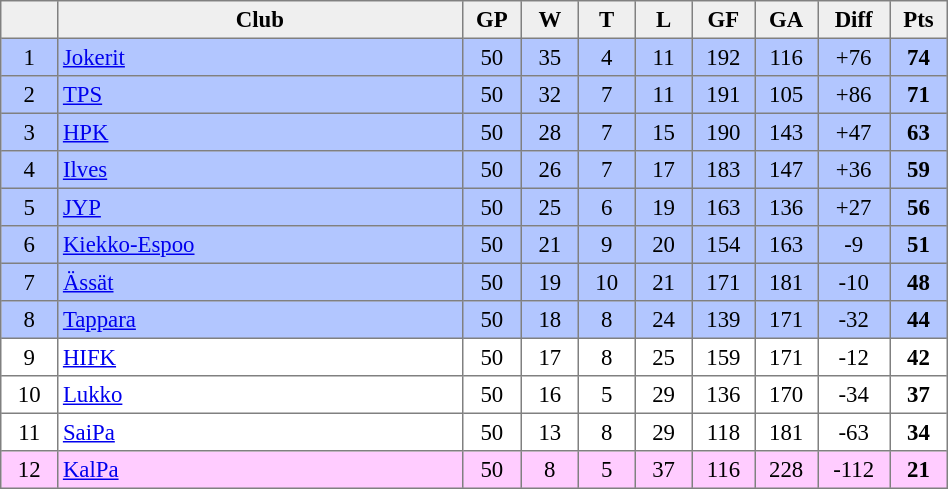<table cellpadding="3" cellspacing="0" border="1" style="font-size: 95%; text-align: center; border: gray solid 1px; border-collapse: collapse;" width="50%">
<tr bgcolor=#efefef>
<th width="20"></th>
<th width="185">Club</th>
<th width="20">GP</th>
<th width="20">W</th>
<th width="20">T</th>
<th width="20">L</th>
<th width="20">GF</th>
<th width="20">GA</th>
<th width="20">Diff</th>
<th width="20">Pts</th>
</tr>
<tr bgcolor="B2C6FF">
<td>1</td>
<td align="left"><a href='#'>Jokerit</a></td>
<td>50</td>
<td>35</td>
<td>4</td>
<td>11</td>
<td>192</td>
<td>116</td>
<td>+76</td>
<td><strong>74</strong></td>
</tr>
<tr bgcolor="B2C6FF">
<td>2</td>
<td align="left"><a href='#'>TPS</a></td>
<td>50</td>
<td>32</td>
<td>7</td>
<td>11</td>
<td>191</td>
<td>105</td>
<td>+86</td>
<td><strong>71</strong></td>
</tr>
<tr bgcolor="B2C6FF">
<td>3</td>
<td align="left"><a href='#'>HPK</a></td>
<td>50</td>
<td>28</td>
<td>7</td>
<td>15</td>
<td>190</td>
<td>143</td>
<td>+47</td>
<td><strong>63</strong></td>
</tr>
<tr bgcolor="B2C6FF">
<td>4</td>
<td align="left"><a href='#'>Ilves</a></td>
<td>50</td>
<td>26</td>
<td>7</td>
<td>17</td>
<td>183</td>
<td>147</td>
<td>+36</td>
<td><strong>59</strong></td>
</tr>
<tr bgcolor="B2C6FF">
<td>5</td>
<td align="left"><a href='#'>JYP</a></td>
<td>50</td>
<td>25</td>
<td>6</td>
<td>19</td>
<td>163</td>
<td>136</td>
<td>+27</td>
<td><strong>56</strong></td>
</tr>
<tr bgcolor="B2C6FF">
<td>6</td>
<td align="left"><a href='#'>Kiekko-Espoo</a></td>
<td>50</td>
<td>21</td>
<td>9</td>
<td>20</td>
<td>154</td>
<td>163</td>
<td>-9</td>
<td><strong>51</strong></td>
</tr>
<tr bgcolor="B2C6FF">
<td>7</td>
<td align="left"><a href='#'>Ässät</a></td>
<td>50</td>
<td>19</td>
<td>10</td>
<td>21</td>
<td>171</td>
<td>181</td>
<td>-10</td>
<td><strong>48</strong></td>
</tr>
<tr bgcolor="B2C6FF">
<td>8</td>
<td align="left"><a href='#'>Tappara</a></td>
<td>50</td>
<td>18</td>
<td>8</td>
<td>24</td>
<td>139</td>
<td>171</td>
<td>-32</td>
<td><strong>44</strong></td>
</tr>
<tr>
<td>9</td>
<td align="left"><a href='#'>HIFK</a></td>
<td>50</td>
<td>17</td>
<td>8</td>
<td>25</td>
<td>159</td>
<td>171</td>
<td>-12</td>
<td><strong>42</strong></td>
</tr>
<tr>
<td>10</td>
<td align="left"><a href='#'>Lukko</a></td>
<td>50</td>
<td>16</td>
<td>5</td>
<td>29</td>
<td>136</td>
<td>170</td>
<td>-34</td>
<td><strong>37</strong></td>
</tr>
<tr>
<td>11</td>
<td align="left"><a href='#'>SaiPa</a></td>
<td>50</td>
<td>13</td>
<td>8</td>
<td>29</td>
<td>118</td>
<td>181</td>
<td>-63</td>
<td><strong>34</strong></td>
</tr>
<tr bgcolor=ffccff>
<td>12</td>
<td align="left"><a href='#'>KalPa</a></td>
<td>50</td>
<td>8</td>
<td>5</td>
<td>37</td>
<td>116</td>
<td>228</td>
<td>-112</td>
<td><strong>21</strong></td>
</tr>
</table>
